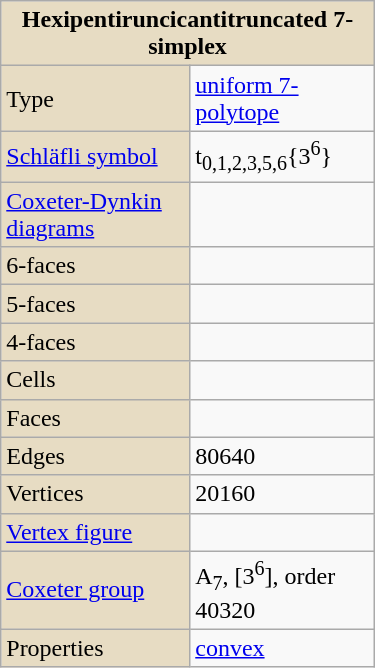<table class="wikitable" style="float:right; margin-left:8px; width:250px">
<tr>
<th style="background:#e7dcc3;" colspan="2">Hexipentiruncicantitruncated 7-simplex</th>
</tr>
<tr>
<td style="background:#e7dcc3;">Type</td>
<td><a href='#'>uniform 7-polytope</a></td>
</tr>
<tr>
<td style="background:#e7dcc3;"><a href='#'>Schläfli symbol</a></td>
<td>t<sub>0,1,2,3,5,6</sub>{3<sup>6</sup>}</td>
</tr>
<tr>
<td style="background:#e7dcc3;"><a href='#'>Coxeter-Dynkin diagrams</a></td>
<td></td>
</tr>
<tr>
<td style="background:#e7dcc3;">6-faces</td>
<td></td>
</tr>
<tr>
<td style="background:#e7dcc3;">5-faces</td>
<td></td>
</tr>
<tr>
<td style="background:#e7dcc3;">4-faces</td>
<td></td>
</tr>
<tr>
<td style="background:#e7dcc3;">Cells</td>
<td></td>
</tr>
<tr>
<td style="background:#e7dcc3;">Faces</td>
<td></td>
</tr>
<tr>
<td style="background:#e7dcc3;">Edges</td>
<td>80640</td>
</tr>
<tr>
<td style="background:#e7dcc3;">Vertices</td>
<td>20160</td>
</tr>
<tr>
<td style="background:#e7dcc3;"><a href='#'>Vertex figure</a></td>
<td></td>
</tr>
<tr>
<td style="background:#e7dcc3;"><a href='#'>Coxeter group</a></td>
<td>A<sub>7</sub>, [3<sup>6</sup>], order 40320</td>
</tr>
<tr>
<td style="background:#e7dcc3;">Properties</td>
<td><a href='#'>convex</a></td>
</tr>
</table>
